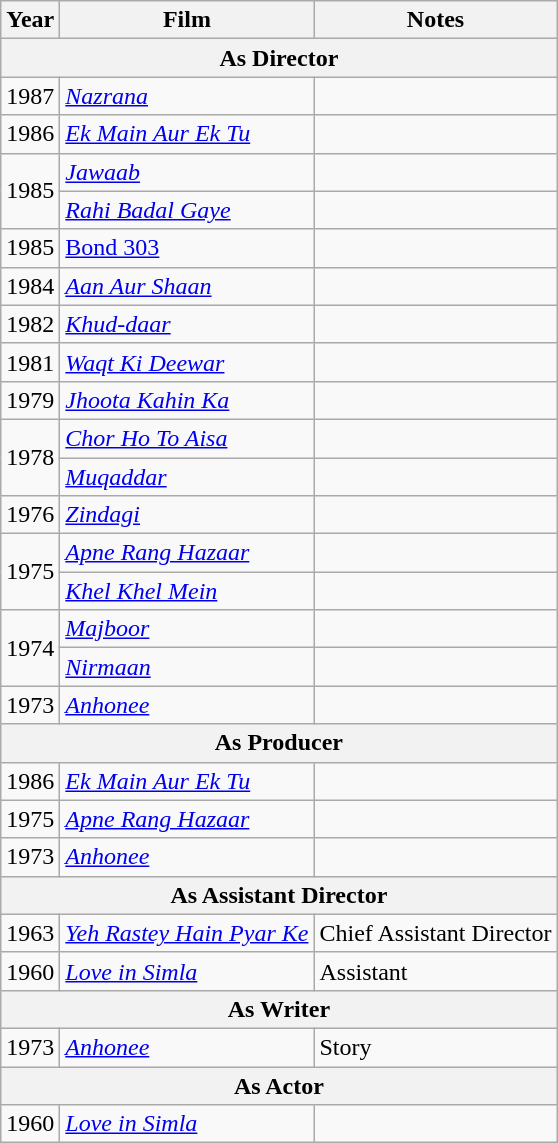<table class="wikitable">
<tr>
<th>Year</th>
<th>Film</th>
<th>Notes</th>
</tr>
<tr>
<th colspan="3">As Director</th>
</tr>
<tr>
<td>1987</td>
<td><em><a href='#'>Nazrana</a></em></td>
<td></td>
</tr>
<tr>
<td>1986</td>
<td><em><a href='#'>Ek Main Aur Ek Tu</a></em></td>
<td></td>
</tr>
<tr>
<td rowspan="2">1985</td>
<td><em><a href='#'>Jawaab</a></em></td>
<td></td>
</tr>
<tr>
<td><em><a href='#'>Rahi Badal Gaye</a></em></td>
<td></td>
</tr>
<tr>
<td>1985</td>
<td><a href='#'>Bond 303</a></td>
<td></td>
</tr>
<tr>
<td>1984</td>
<td><em><a href='#'>Aan Aur Shaan</a></em></td>
<td></td>
</tr>
<tr>
<td>1982</td>
<td><em><a href='#'>Khud-daar</a></em></td>
<td></td>
</tr>
<tr>
<td>1981</td>
<td><em><a href='#'>Waqt Ki Deewar</a></em></td>
<td></td>
</tr>
<tr>
<td>1979</td>
<td><em><a href='#'>Jhoota Kahin Ka</a></em></td>
<td></td>
</tr>
<tr>
<td rowspan="2">1978</td>
<td><em><a href='#'>Chor Ho To Aisa</a></em></td>
<td></td>
</tr>
<tr>
<td><em><a href='#'>Muqaddar</a></em></td>
<td></td>
</tr>
<tr>
<td>1976</td>
<td><em><a href='#'>Zindagi</a></em></td>
<td></td>
</tr>
<tr>
<td rowspan="2">1975</td>
<td><em><a href='#'>Apne Rang Hazaar</a></em></td>
<td></td>
</tr>
<tr>
<td><em><a href='#'>Khel Khel Mein</a></em></td>
<td></td>
</tr>
<tr>
<td rowspan="2">1974</td>
<td><em><a href='#'>Majboor</a></em></td>
<td></td>
</tr>
<tr>
<td><em><a href='#'>Nirmaan</a></em></td>
<td></td>
</tr>
<tr>
<td>1973</td>
<td><em><a href='#'>Anhonee</a></em></td>
<td></td>
</tr>
<tr>
<th colspan="3">As Producer</th>
</tr>
<tr>
<td>1986</td>
<td><em><a href='#'>Ek Main Aur Ek Tu</a></em></td>
<td></td>
</tr>
<tr>
<td>1975</td>
<td><em><a href='#'>Apne Rang Hazaar</a></em></td>
<td></td>
</tr>
<tr>
<td>1973</td>
<td><em><a href='#'>Anhonee</a></em></td>
<td></td>
</tr>
<tr>
<th colspan="3">As Assistant Director</th>
</tr>
<tr>
<td>1963</td>
<td><em><a href='#'>Yeh Rastey Hain Pyar Ke</a></em></td>
<td>Chief Assistant Director</td>
</tr>
<tr>
<td>1960</td>
<td><em><a href='#'>Love in Simla</a></em></td>
<td>Assistant</td>
</tr>
<tr>
<th colspan="3">As Writer</th>
</tr>
<tr>
<td>1973</td>
<td><em><a href='#'>Anhonee</a></em></td>
<td>Story</td>
</tr>
<tr>
<th colspan="3">As Actor</th>
</tr>
<tr>
<td>1960</td>
<td><em><a href='#'>Love in Simla</a></em></td>
<td></td>
</tr>
</table>
